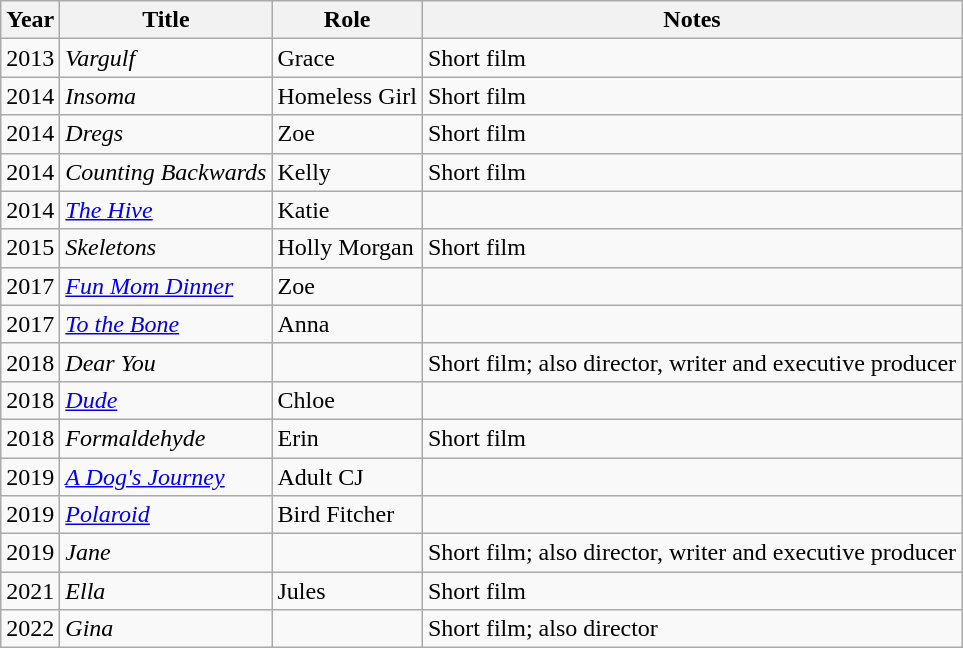<table class="wikitable sortable">
<tr>
<th>Year</th>
<th>Title</th>
<th>Role</th>
<th>Notes</th>
</tr>
<tr>
<td>2013</td>
<td><em>Vargulf</em></td>
<td>Grace</td>
<td>Short film</td>
</tr>
<tr>
<td>2014</td>
<td><em>Insoma</em></td>
<td>Homeless Girl</td>
<td>Short film</td>
</tr>
<tr>
<td>2014</td>
<td><em>Dregs</em></td>
<td>Zoe</td>
<td>Short film</td>
</tr>
<tr>
<td>2014</td>
<td><em>Counting Backwards</em></td>
<td>Kelly</td>
<td>Short film</td>
</tr>
<tr>
<td>2014</td>
<td><em><a href='#'>The Hive</a></em></td>
<td>Katie</td>
<td></td>
</tr>
<tr>
<td>2015</td>
<td><em>Skeletons</em></td>
<td>Holly Morgan</td>
<td>Short film</td>
</tr>
<tr>
<td>2017</td>
<td><em><a href='#'>Fun Mom Dinner</a></em></td>
<td>Zoe</td>
<td></td>
</tr>
<tr>
<td>2017</td>
<td><em><a href='#'>To the Bone</a></em></td>
<td>Anna</td>
<td></td>
</tr>
<tr>
<td>2018</td>
<td><em>Dear You</em></td>
<td></td>
<td>Short film; also director, writer and executive producer</td>
</tr>
<tr>
<td>2018</td>
<td><em><a href='#'>Dude</a></em></td>
<td>Chloe</td>
<td></td>
</tr>
<tr>
<td>2018</td>
<td><em>Formaldehyde</em></td>
<td>Erin</td>
<td>Short film</td>
</tr>
<tr>
<td>2019</td>
<td><em><a href='#'>A Dog's Journey</a></em></td>
<td>Adult CJ</td>
<td></td>
</tr>
<tr>
<td>2019</td>
<td><em><a href='#'>Polaroid</a></em></td>
<td>Bird Fitcher</td>
<td></td>
</tr>
<tr>
<td>2019</td>
<td><em>Jane</em></td>
<td></td>
<td>Short film; also director, writer and executive producer</td>
</tr>
<tr>
<td>2021</td>
<td><em>Ella</em></td>
<td>Jules</td>
<td>Short film</td>
</tr>
<tr>
<td>2022</td>
<td><em>Gina</em></td>
<td></td>
<td>Short film; also director</td>
</tr>
</table>
